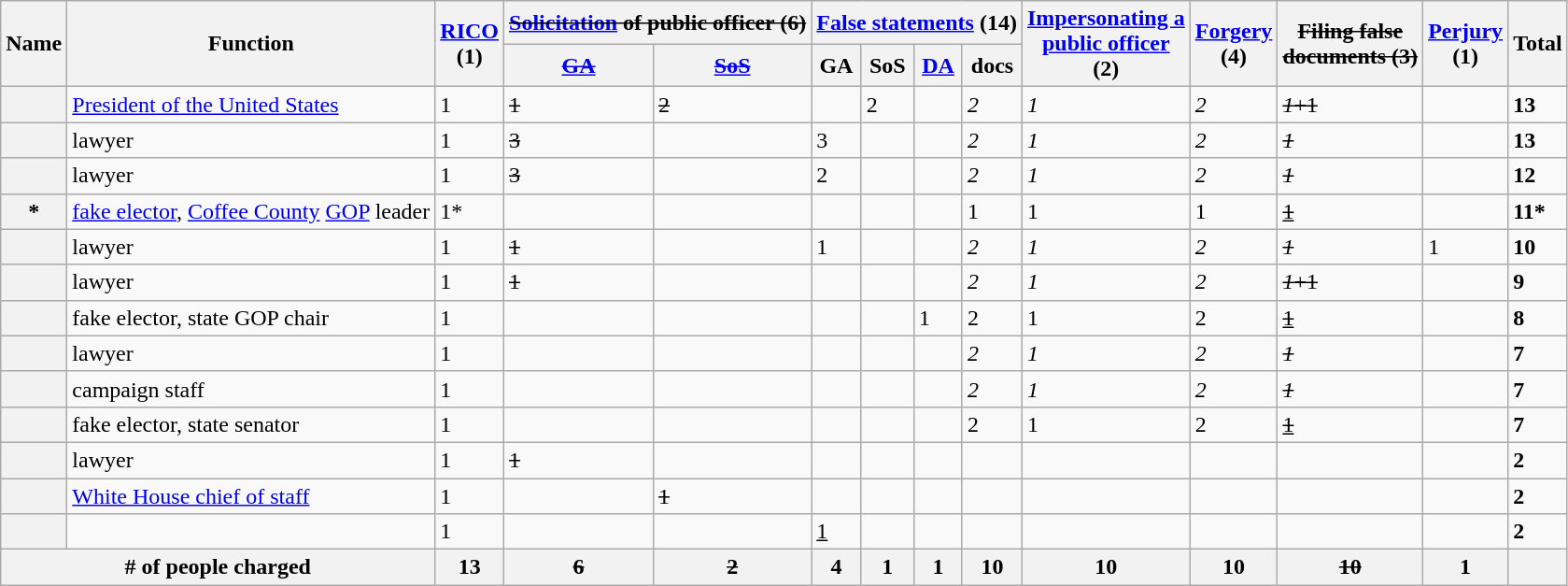<table class="wikitable sortable plainrowheaders mw-collapsible">
<tr>
<th scope="col" rowspan="2">Name</th>
<th scope="col" rowspan="2">Function</th>
<th scope="col" rowspan="2"><a href='#'>RICO</a><br>(1)</th>
<th scope="colgroup" colspan="2"><s><a href='#'>Solicitation</a> of public officer (6)</s></th>
<th scope="colgroup" colspan="4"><a href='#'>False statements</a> (14)</th>
<th scope="col" rowspan="2"><a href='#'>Impersonating a<br>public officer</a><br>(2)</th>
<th scope="col" rowspan="2"><a href='#'>Forgery</a><br>(4)</th>
<th scope="col" rowspan="2"><s>Filing false<br>documents (3)</s></th>
<th scope="col" rowspan="2"><a href='#'>Perjury</a><br>(1)</th>
<th scope="col" rowspan="2">Total</th>
</tr>
<tr>
<th><a href='#'><s>GA</s></a></th>
<th><a href='#'><s>SoS</s></a></th>
<th>GA</th>
<th>SoS</th>
<th><a href='#'>DA</a></th>
<th>docs</th>
</tr>
<tr>
<th scope="row"></th>
<td><a href='#'>President of the United States</a></td>
<td>1</td>
<td><s>1</s></td>
<td><s>2</s></td>
<td></td>
<td>2</td>
<td></td>
<td><em>2</em></td>
<td><em>1</em></td>
<td><em>2</em></td>
<td><s><em>1</em>+1</s></td>
<td></td>
<td><strong>13</strong></td>
</tr>
<tr>
<th scope="row"></th>
<td>lawyer</td>
<td>1</td>
<td><s>3</s></td>
<td></td>
<td>3</td>
<td></td>
<td></td>
<td><em>2</em></td>
<td><em>1</em></td>
<td><em>2</em></td>
<td><em><s>1</s></em></td>
<td></td>
<td><strong>13</strong></td>
</tr>
<tr>
<th scope="row"></th>
<td>lawyer</td>
<td>1</td>
<td><s>3</s></td>
<td></td>
<td>2</td>
<td></td>
<td></td>
<td><em>2</em></td>
<td><em>1</em></td>
<td><em>2</em></td>
<td><em><s>1</s></em></td>
<td></td>
<td><strong>12</strong></td>
</tr>
<tr>
<th scope="row">*</th>
<td><a href='#'>fake elector</a>, <a href='#'>Coffee County</a> <a href='#'>GOP</a> leader</td>
<td>1*</td>
<td></td>
<td></td>
<td></td>
<td></td>
<td></td>
<td>1</td>
<td>1</td>
<td>1</td>
<td><u><s>1</s></u></td>
<td></td>
<td><strong>11*</strong></td>
</tr>
<tr>
<th scope="row"></th>
<td>lawyer</td>
<td>1</td>
<td><s>1</s></td>
<td></td>
<td>1</td>
<td></td>
<td></td>
<td><em>2</em></td>
<td><em>1</em></td>
<td><em>2</em></td>
<td><em><s>1</s></em></td>
<td>1</td>
<td><strong>10</strong></td>
</tr>
<tr>
<th scope="row"></th>
<td>lawyer</td>
<td>1</td>
<td><s>1</s></td>
<td></td>
<td></td>
<td></td>
<td></td>
<td><em>2</em></td>
<td><em>1</em></td>
<td><em>2</em></td>
<td><s><em>1</em>+1</s></td>
<td></td>
<td><strong>9</strong></td>
</tr>
<tr>
<th scope="row"></th>
<td>fake elector, state GOP chair</td>
<td>1</td>
<td></td>
<td></td>
<td></td>
<td></td>
<td>1</td>
<td>2</td>
<td>1</td>
<td>2</td>
<td><u><s>1</s></u></td>
<td></td>
<td><strong>8</strong></td>
</tr>
<tr>
<th scope="row"></th>
<td>lawyer</td>
<td>1</td>
<td></td>
<td></td>
<td></td>
<td></td>
<td></td>
<td><em>2</em></td>
<td><em>1</em></td>
<td><em>2</em></td>
<td><em><s>1</s></em></td>
<td></td>
<td><strong>7</strong></td>
</tr>
<tr>
<th scope="row"></th>
<td>campaign staff</td>
<td>1</td>
<td></td>
<td></td>
<td></td>
<td></td>
<td></td>
<td><em>2</em></td>
<td><em>1</em></td>
<td><em>2</em></td>
<td><em><s>1</s></em></td>
<td></td>
<td><strong>7</strong></td>
</tr>
<tr>
<th scope="row"></th>
<td>fake elector, state senator</td>
<td>1</td>
<td></td>
<td></td>
<td></td>
<td></td>
<td></td>
<td>2</td>
<td>1</td>
<td>2</td>
<td><u><s>1</s></u></td>
<td></td>
<td><strong>7</strong></td>
</tr>
<tr>
<th scope="row"></th>
<td>lawyer</td>
<td>1</td>
<td><s>1</s></td>
<td></td>
<td></td>
<td></td>
<td></td>
<td></td>
<td></td>
<td></td>
<td></td>
<td></td>
<td><strong>2</strong></td>
</tr>
<tr>
<th scope="row"></th>
<td><a href='#'>White House chief of staff</a></td>
<td>1</td>
<td></td>
<td><s>1</s></td>
<td></td>
<td></td>
<td></td>
<td></td>
<td></td>
<td></td>
<td></td>
<td></td>
<td><strong>2</strong></td>
</tr>
<tr>
<th scope="row"></th>
<td></td>
<td>1</td>
<td></td>
<td></td>
<td><u>1</u></td>
<td></td>
<td></td>
<td></td>
<td></td>
<td></td>
<td></td>
<td></td>
<td><strong>2</strong></td>
</tr>
<tr>
<th colspan=2># of people charged</th>
<th>13</th>
<th><s>6</s></th>
<th><s>2</s></th>
<th>4</th>
<th>1</th>
<th>1</th>
<th>10</th>
<th>10</th>
<th>10</th>
<th><s>10</s></th>
<th>1</th>
<th></th>
</tr>
</table>
